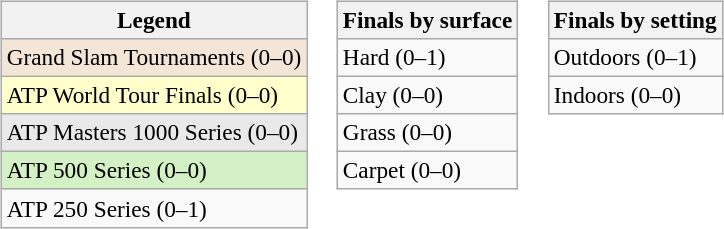<table>
<tr valign=top>
<td><br><table class=wikitable style="font-size:97%">
<tr>
<th>Legend</th>
</tr>
<tr style="background:#f3e6d7;">
<td>Grand Slam Tournaments (0–0)</td>
</tr>
<tr style="background:#ffc;">
<td>ATP World Tour Finals (0–0)</td>
</tr>
<tr style="background:#e9e9e9;">
<td>ATP Masters 1000 Series (0–0)</td>
</tr>
<tr style="background:#d4f1c5;">
<td>ATP 500 Series (0–0)</td>
</tr>
<tr>
<td>ATP 250 Series (0–1)</td>
</tr>
</table>
</td>
<td><br><table class=wikitable style="font-size:97%">
<tr>
<th>Finals by surface</th>
</tr>
<tr>
<td>Hard (0–1)</td>
</tr>
<tr>
<td>Clay (0–0)</td>
</tr>
<tr>
<td>Grass (0–0)</td>
</tr>
<tr>
<td>Carpet (0–0)</td>
</tr>
</table>
</td>
<td><br><table class=wikitable style="font-size:97%">
<tr>
<th>Finals by setting</th>
</tr>
<tr>
<td>Outdoors (0–1)</td>
</tr>
<tr>
<td>Indoors (0–0)</td>
</tr>
</table>
</td>
</tr>
</table>
